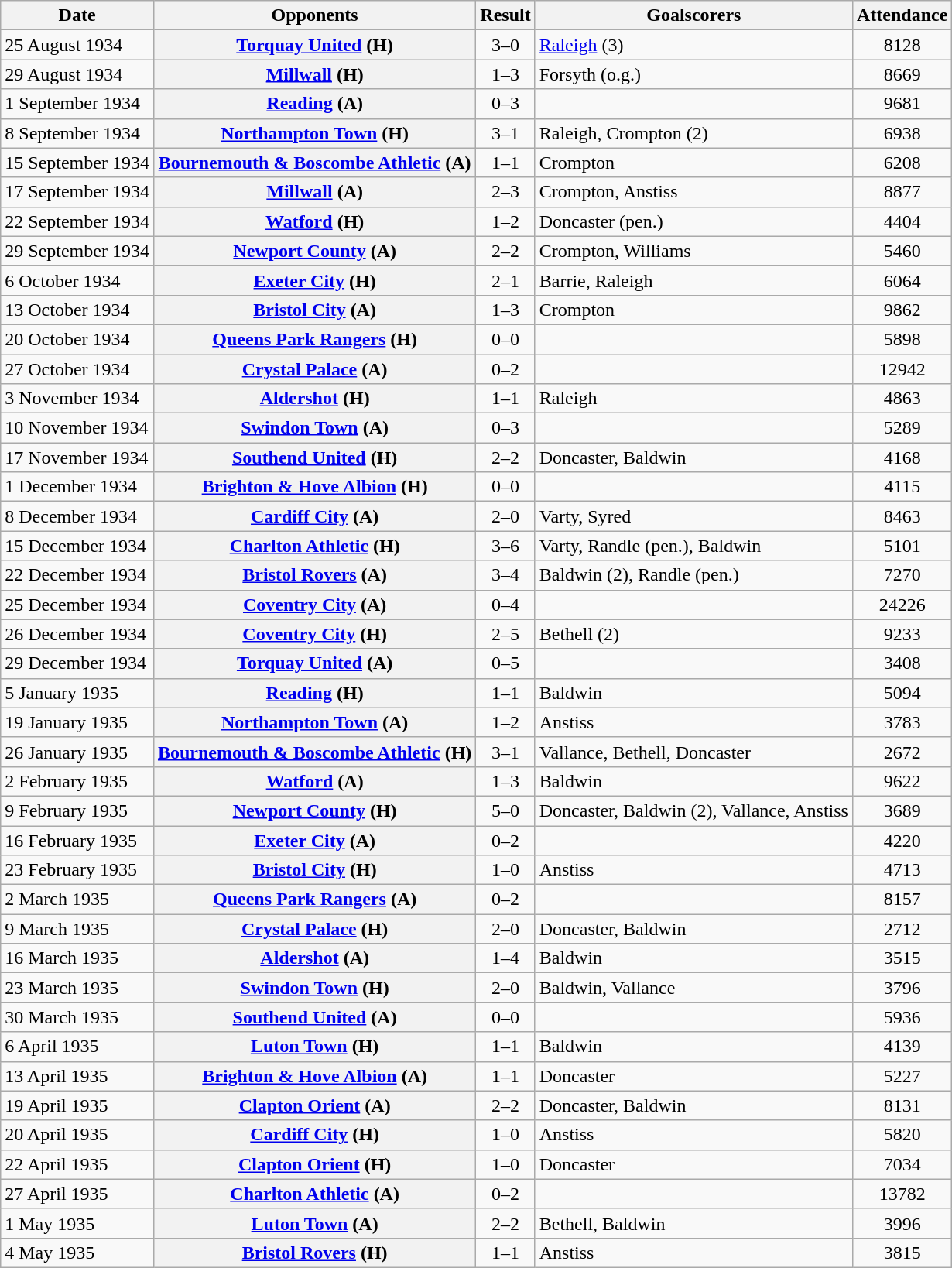<table class="wikitable plainrowheaders sortable">
<tr>
<th scope=col>Date</th>
<th scope=col>Opponents</th>
<th scope=col>Result</th>
<th scope=col class=unsortable>Goalscorers</th>
<th scope=col>Attendance</th>
</tr>
<tr>
<td>25 August 1934</td>
<th scope=row><a href='#'>Torquay United</a> (H)</th>
<td align=center>3–0</td>
<td><a href='#'>Raleigh</a> (3)</td>
<td align=center>8128</td>
</tr>
<tr>
<td>29 August 1934</td>
<th scope=row><a href='#'>Millwall</a> (H)</th>
<td align=center>1–3</td>
<td>Forsyth (o.g.)</td>
<td align=center>8669</td>
</tr>
<tr>
<td>1 September 1934</td>
<th scope=row><a href='#'>Reading</a> (A)</th>
<td align=center>0–3</td>
<td></td>
<td align=center>9681</td>
</tr>
<tr>
<td>8 September 1934</td>
<th scope=row><a href='#'>Northampton Town</a> (H)</th>
<td align=center>3–1</td>
<td>Raleigh, Crompton (2)</td>
<td align=center>6938</td>
</tr>
<tr>
<td>15 September 1934</td>
<th scope=row><a href='#'>Bournemouth & Boscombe Athletic</a> (A)</th>
<td align=center>1–1</td>
<td>Crompton</td>
<td align=center>6208</td>
</tr>
<tr>
<td>17 September 1934</td>
<th scope=row><a href='#'>Millwall</a> (A)</th>
<td align=center>2–3</td>
<td>Crompton, Anstiss</td>
<td align=center>8877</td>
</tr>
<tr>
<td>22 September 1934</td>
<th scope=row><a href='#'>Watford</a> (H)</th>
<td align=center>1–2</td>
<td>Doncaster (pen.)</td>
<td align=center>4404</td>
</tr>
<tr>
<td>29 September 1934</td>
<th scope=row><a href='#'>Newport County</a> (A)</th>
<td align=center>2–2</td>
<td>Crompton, Williams</td>
<td align=center>5460</td>
</tr>
<tr>
<td>6 October 1934</td>
<th scope=row><a href='#'>Exeter City</a> (H)</th>
<td align=center>2–1</td>
<td>Barrie, Raleigh</td>
<td align=center>6064</td>
</tr>
<tr>
<td>13 October 1934</td>
<th scope=row><a href='#'>Bristol City</a> (A)</th>
<td align=center>1–3</td>
<td>Crompton</td>
<td align=center>9862</td>
</tr>
<tr>
<td>20 October 1934</td>
<th scope=row><a href='#'>Queens Park Rangers</a> (H)</th>
<td align=center>0–0</td>
<td></td>
<td align=center>5898</td>
</tr>
<tr>
<td>27 October 1934</td>
<th scope=row><a href='#'>Crystal Palace</a> (A)</th>
<td align=center>0–2</td>
<td></td>
<td align=center>12942</td>
</tr>
<tr>
<td>3 November 1934</td>
<th scope=row><a href='#'>Aldershot</a> (H)</th>
<td align=center>1–1</td>
<td>Raleigh</td>
<td align=center>4863</td>
</tr>
<tr>
<td>10 November 1934</td>
<th scope=row><a href='#'>Swindon Town</a> (A)</th>
<td align=center>0–3</td>
<td></td>
<td align=center>5289</td>
</tr>
<tr>
<td>17 November 1934</td>
<th scope=row><a href='#'>Southend United</a> (H)</th>
<td align=center>2–2</td>
<td>Doncaster, Baldwin</td>
<td align=center>4168</td>
</tr>
<tr>
<td>1 December 1934</td>
<th scope=row><a href='#'>Brighton & Hove Albion</a> (H)</th>
<td align=center>0–0</td>
<td></td>
<td align=center>4115</td>
</tr>
<tr>
<td>8 December 1934</td>
<th scope=row><a href='#'>Cardiff City</a> (A)</th>
<td align=center>2–0</td>
<td>Varty, Syred</td>
<td align=center>8463</td>
</tr>
<tr>
<td>15 December 1934</td>
<th scope=row><a href='#'>Charlton Athletic</a> (H)</th>
<td align=center>3–6</td>
<td>Varty, Randle (pen.), Baldwin</td>
<td align=center>5101</td>
</tr>
<tr>
<td>22 December 1934</td>
<th scope=row><a href='#'>Bristol Rovers</a> (A)</th>
<td align=center>3–4</td>
<td>Baldwin (2), Randle (pen.)</td>
<td align=center>7270</td>
</tr>
<tr>
<td>25 December 1934</td>
<th scope=row><a href='#'>Coventry City</a> (A)</th>
<td align=center>0–4</td>
<td></td>
<td align=center>24226</td>
</tr>
<tr>
<td>26 December 1934</td>
<th scope=row><a href='#'>Coventry City</a> (H)</th>
<td align=center>2–5</td>
<td>Bethell (2)</td>
<td align=center>9233</td>
</tr>
<tr>
<td>29 December 1934</td>
<th scope=row><a href='#'>Torquay United</a> (A)</th>
<td align=center>0–5</td>
<td></td>
<td align=center>3408</td>
</tr>
<tr>
<td>5 January 1935</td>
<th scope=row><a href='#'>Reading</a> (H)</th>
<td align=center>1–1</td>
<td>Baldwin</td>
<td align=center>5094</td>
</tr>
<tr>
<td>19 January 1935</td>
<th scope=row><a href='#'>Northampton Town</a> (A)</th>
<td align=center>1–2</td>
<td>Anstiss</td>
<td align=center>3783</td>
</tr>
<tr>
<td>26 January 1935</td>
<th scope=row><a href='#'>Bournemouth & Boscombe Athletic</a> (H)</th>
<td align=center>3–1</td>
<td>Vallance, Bethell, Doncaster</td>
<td align=center>2672</td>
</tr>
<tr>
<td>2 February 1935</td>
<th scope=row><a href='#'>Watford</a> (A)</th>
<td align=center>1–3</td>
<td>Baldwin</td>
<td align=center>9622</td>
</tr>
<tr>
<td>9 February 1935</td>
<th scope=row><a href='#'>Newport County</a> (H)</th>
<td align=center>5–0</td>
<td>Doncaster, Baldwin (2), Vallance, Anstiss</td>
<td align=center>3689</td>
</tr>
<tr>
<td>16 February 1935</td>
<th scope=row><a href='#'>Exeter City</a> (A)</th>
<td align=center>0–2</td>
<td></td>
<td align=center>4220</td>
</tr>
<tr>
<td>23 February 1935</td>
<th scope=row><a href='#'>Bristol City</a> (H)</th>
<td align=center>1–0</td>
<td>Anstiss</td>
<td align=center>4713</td>
</tr>
<tr>
<td>2 March 1935</td>
<th scope=row><a href='#'>Queens Park Rangers</a> (A)</th>
<td align=center>0–2</td>
<td></td>
<td align=center>8157</td>
</tr>
<tr>
<td>9 March 1935</td>
<th scope=row><a href='#'>Crystal Palace</a> (H)</th>
<td align=center>2–0</td>
<td>Doncaster, Baldwin</td>
<td align=center>2712</td>
</tr>
<tr>
<td>16 March 1935</td>
<th scope=row><a href='#'>Aldershot</a> (A)</th>
<td align=center>1–4</td>
<td>Baldwin</td>
<td align=center>3515</td>
</tr>
<tr>
<td>23 March 1935</td>
<th scope=row><a href='#'>Swindon Town</a> (H)</th>
<td align=center>2–0</td>
<td>Baldwin, Vallance</td>
<td align=center>3796</td>
</tr>
<tr>
<td>30 March 1935</td>
<th scope=row><a href='#'>Southend United</a> (A)</th>
<td align=center>0–0</td>
<td></td>
<td align=center>5936</td>
</tr>
<tr>
<td>6 April 1935</td>
<th scope=row><a href='#'>Luton Town</a> (H)</th>
<td align=center>1–1</td>
<td>Baldwin</td>
<td align=center>4139</td>
</tr>
<tr>
<td>13 April 1935</td>
<th scope=row><a href='#'>Brighton & Hove Albion</a> (A)</th>
<td align=center>1–1</td>
<td>Doncaster</td>
<td align=center>5227</td>
</tr>
<tr>
<td>19 April 1935</td>
<th scope=row><a href='#'>Clapton Orient</a> (A)</th>
<td align=center>2–2</td>
<td>Doncaster, Baldwin</td>
<td align=center>8131</td>
</tr>
<tr>
<td>20 April 1935</td>
<th scope=row><a href='#'>Cardiff City</a> (H)</th>
<td align=center>1–0</td>
<td>Anstiss</td>
<td align=center>5820</td>
</tr>
<tr>
<td>22 April 1935</td>
<th scope=row><a href='#'>Clapton Orient</a> (H)</th>
<td align=center>1–0</td>
<td>Doncaster</td>
<td align=center>7034</td>
</tr>
<tr>
<td>27 April 1935</td>
<th scope=row><a href='#'>Charlton Athletic</a> (A)</th>
<td align=center>0–2</td>
<td></td>
<td align=center>13782</td>
</tr>
<tr>
<td>1 May 1935</td>
<th scope=row><a href='#'>Luton Town</a> (A)</th>
<td align=center>2–2</td>
<td>Bethell, Baldwin</td>
<td align=center>3996</td>
</tr>
<tr>
<td>4 May 1935</td>
<th scope=row><a href='#'>Bristol Rovers</a> (H)</th>
<td align=center>1–1</td>
<td>Anstiss</td>
<td align=center>3815</td>
</tr>
</table>
